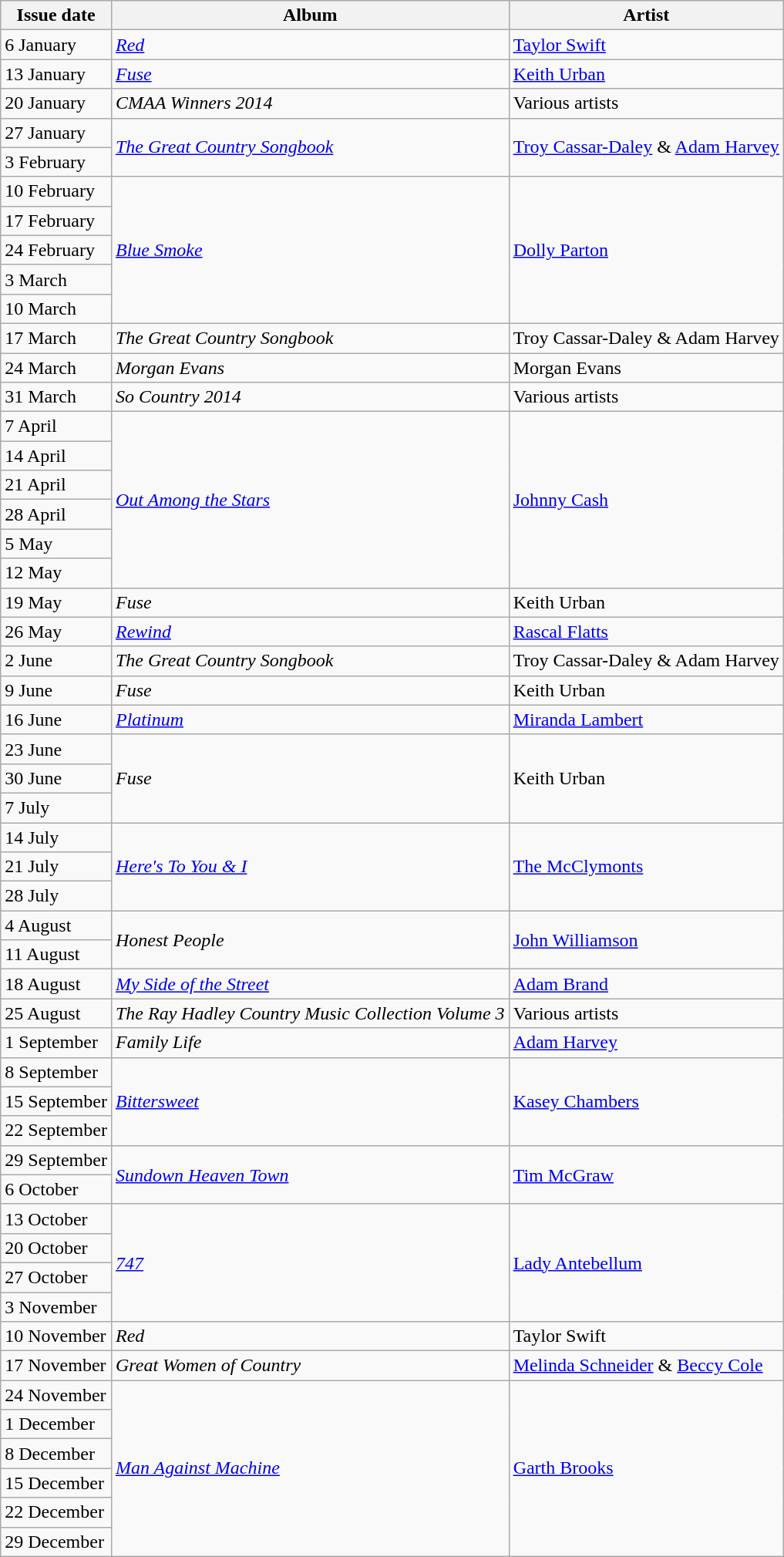<table class=wikitable>
<tr>
<th>Issue date</th>
<th>Album</th>
<th>Artist</th>
</tr>
<tr>
<td>6 January</td>
<td><em><a href='#'>Red</a></em></td>
<td><a href='#'>Taylor Swift</a></td>
</tr>
<tr>
<td>13 January</td>
<td><em><a href='#'>Fuse</a></em></td>
<td><a href='#'>Keith Urban</a></td>
</tr>
<tr>
<td>20 January</td>
<td><em>CMAA  Winners 2014</em></td>
<td>Various artists</td>
</tr>
<tr>
<td>27 January</td>
<td rowspan="2"><em><a href='#'>The Great Country Songbook</a></em></td>
<td rowspan="2"><a href='#'>Troy Cassar-Daley</a> & <a href='#'>Adam Harvey</a></td>
</tr>
<tr>
<td>3 February</td>
</tr>
<tr>
<td>10 February</td>
<td rowspan="5"><em><a href='#'>Blue Smoke</a></em></td>
<td rowspan="5"><a href='#'>Dolly Parton</a></td>
</tr>
<tr>
<td>17 February</td>
</tr>
<tr>
<td>24 February</td>
</tr>
<tr>
<td>3 March</td>
</tr>
<tr>
<td>10 March</td>
</tr>
<tr>
<td>17 March</td>
<td><em>The Great Country Songbook</em></td>
<td>Troy Cassar-Daley & Adam Harvey</td>
</tr>
<tr>
<td>24 March</td>
<td><em>Morgan Evans</em></td>
<td>Morgan Evans</td>
</tr>
<tr>
<td>31 March</td>
<td><em>So Country 2014</em></td>
<td>Various artists</td>
</tr>
<tr>
<td>7 April</td>
<td rowspan="6"><em><a href='#'>Out Among the Stars</a></em></td>
<td rowspan="6"><a href='#'>Johnny Cash</a></td>
</tr>
<tr>
<td>14 April</td>
</tr>
<tr>
<td>21 April</td>
</tr>
<tr>
<td>28 April</td>
</tr>
<tr>
<td>5 May</td>
</tr>
<tr>
<td>12 May</td>
</tr>
<tr>
<td>19 May</td>
<td><em>Fuse</em></td>
<td>Keith Urban</td>
</tr>
<tr>
<td>26 May</td>
<td><em><a href='#'>Rewind</a></em></td>
<td><a href='#'>Rascal Flatts</a></td>
</tr>
<tr>
<td>2 June</td>
<td><em>The Great Country Songbook</em></td>
<td>Troy Cassar-Daley & Adam Harvey</td>
</tr>
<tr>
<td>9 June</td>
<td><em>Fuse</em></td>
<td>Keith Urban</td>
</tr>
<tr>
<td>16 June</td>
<td><em><a href='#'>Platinum</a></em></td>
<td><a href='#'>Miranda Lambert</a></td>
</tr>
<tr>
<td>23 June</td>
<td rowspan="3"><em>Fuse</em></td>
<td rowspan="3">Keith Urban</td>
</tr>
<tr>
<td>30 June</td>
</tr>
<tr>
<td>7 July</td>
</tr>
<tr>
<td>14 July</td>
<td rowspan="3"><em><a href='#'>Here's To You & I</a></em></td>
<td rowspan="3"><a href='#'>The McClymonts</a></td>
</tr>
<tr>
<td>21 July</td>
</tr>
<tr>
<td>28 July</td>
</tr>
<tr>
<td>4 August</td>
<td rowspan="2"><em>Honest People</em></td>
<td rowspan="2"><a href='#'>John Williamson</a></td>
</tr>
<tr>
<td>11 August</td>
</tr>
<tr>
<td>18 August</td>
<td><em><a href='#'>My Side of the Street</a></em></td>
<td><a href='#'>Adam Brand</a></td>
</tr>
<tr>
<td>25 August</td>
<td><em>The Ray Hadley Country Music Collection Volume 3</em></td>
<td>Various artists</td>
</tr>
<tr>
<td>1 September</td>
<td><em>Family Life</em></td>
<td><a href='#'>Adam Harvey</a></td>
</tr>
<tr>
<td>8 September</td>
<td rowspan="3"><em><a href='#'>Bittersweet</a></em></td>
<td rowspan="3"><a href='#'>Kasey Chambers</a></td>
</tr>
<tr>
<td>15 September</td>
</tr>
<tr>
<td>22 September</td>
</tr>
<tr>
<td>29 September</td>
<td rowspan="2"><em><a href='#'>Sundown Heaven Town</a></em></td>
<td rowspan="2"><a href='#'>Tim McGraw</a></td>
</tr>
<tr>
<td>6 October</td>
</tr>
<tr>
<td>13 October</td>
<td rowspan="4"><em><a href='#'>747</a></em></td>
<td rowspan="4"><a href='#'>Lady Antebellum</a></td>
</tr>
<tr>
<td>20 October</td>
</tr>
<tr>
<td>27 October</td>
</tr>
<tr>
<td>3 November</td>
</tr>
<tr>
<td>10 November</td>
<td><em>Red</em></td>
<td>Taylor Swift</td>
</tr>
<tr>
<td>17 November</td>
<td><em>Great Women of Country</em></td>
<td><a href='#'>Melinda Schneider</a> & <a href='#'>Beccy Cole</a></td>
</tr>
<tr>
<td>24 November</td>
<td rowspan="6"><em><a href='#'>Man Against Machine</a></em></td>
<td rowspan="6"><a href='#'>Garth Brooks</a></td>
</tr>
<tr>
<td>1 December</td>
</tr>
<tr>
<td>8 December</td>
</tr>
<tr>
<td>15 December</td>
</tr>
<tr>
<td>22 December</td>
</tr>
<tr>
<td>29 December</td>
</tr>
</table>
